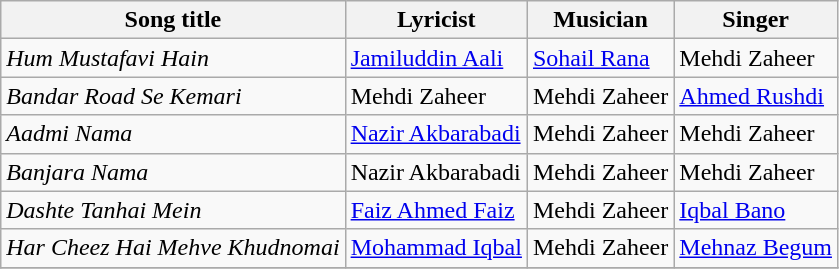<table class = "wikitable">
<tr>
<th>Song title</th>
<th>Lyricist</th>
<th>Musician</th>
<th>Singer</th>
</tr>
<tr>
<td><em>Hum Mustafavi Hain</em></td>
<td><a href='#'>Jamiluddin Aali</a></td>
<td><a href='#'>Sohail Rana</a></td>
<td>Mehdi Zaheer</td>
</tr>
<tr>
<td><em>Bandar Road Se Kemari</em></td>
<td>Mehdi Zaheer</td>
<td>Mehdi Zaheer</td>
<td><a href='#'>Ahmed Rushdi</a></td>
</tr>
<tr>
<td><em>Aadmi Nama</em></td>
<td><a href='#'>Nazir Akbarabadi</a></td>
<td>Mehdi Zaheer</td>
<td>Mehdi Zaheer</td>
</tr>
<tr>
<td><em>Banjara Nama</em></td>
<td>Nazir Akbarabadi</td>
<td>Mehdi Zaheer</td>
<td>Mehdi Zaheer</td>
</tr>
<tr>
<td><em>Dashte Tanhai Mein</em></td>
<td><a href='#'>Faiz Ahmed Faiz</a></td>
<td>Mehdi Zaheer</td>
<td><a href='#'>Iqbal Bano</a></td>
</tr>
<tr>
<td><em>Har Cheez Hai Mehve Khudnomai</em></td>
<td><a href='#'>Mohammad Iqbal</a></td>
<td>Mehdi Zaheer</td>
<td><a href='#'>Mehnaz Begum</a></td>
</tr>
<tr>
</tr>
</table>
